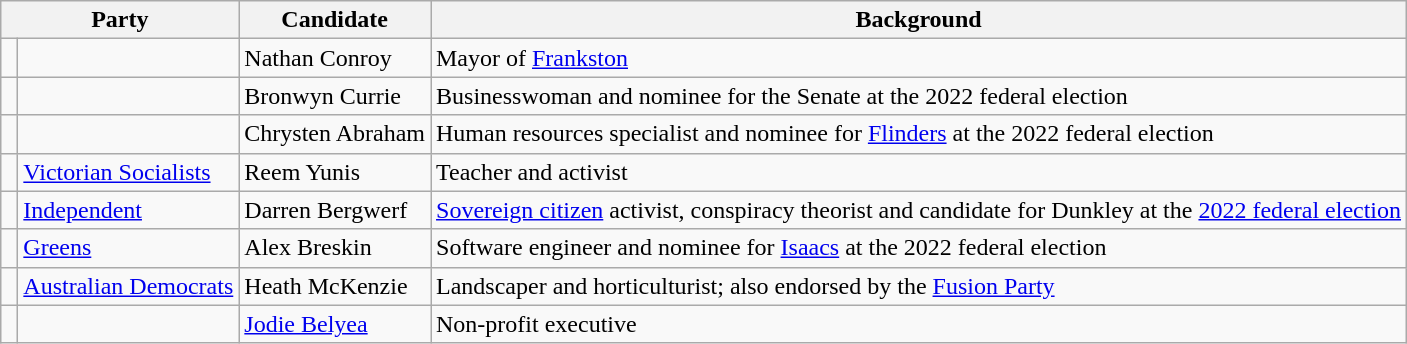<table class="wikitable">
<tr>
<th colspan="2">Party</th>
<th>Candidate</th>
<th>Background</th>
</tr>
<tr>
<td width="3pt" > </td>
<td></td>
<td>Nathan Conroy</td>
<td>Mayor of <a href='#'>Frankston</a></td>
</tr>
<tr>
<td width="3pt" > </td>
<td></td>
<td>Bronwyn Currie</td>
<td>Businesswoman and nominee for the Senate at the 2022 federal election</td>
</tr>
<tr>
<td width="3pt" > </td>
<td></td>
<td>Chrysten Abraham</td>
<td>Human resources specialist and nominee for <a href='#'>Flinders</a> at the 2022 federal election</td>
</tr>
<tr>
<td width="3pt" > </td>
<td><a href='#'>Victorian Socialists</a></td>
<td>Reem Yunis</td>
<td>Teacher and activist</td>
</tr>
<tr>
<td width="3pt" > </td>
<td><a href='#'>Independent</a></td>
<td>Darren Bergwerf</td>
<td><a href='#'>Sovereign citizen</a> activist, conspiracy theorist and candidate for Dunkley at the <a href='#'>2022 federal election</a></td>
</tr>
<tr>
<td width="3pt" > </td>
<td><a href='#'>Greens</a></td>
<td>Alex Breskin</td>
<td>Software engineer and nominee for <a href='#'>Isaacs</a> at the 2022 federal election</td>
</tr>
<tr>
<td width="3pt" > </td>
<td><a href='#'>Australian Democrats</a></td>
<td>Heath McKenzie</td>
<td>Landscaper and horticulturist; also endorsed by the <a href='#'>Fusion Party</a></td>
</tr>
<tr>
<td width="3pt" > </td>
<td></td>
<td><a href='#'>Jodie Belyea</a></td>
<td>Non-profit executive</td>
</tr>
</table>
